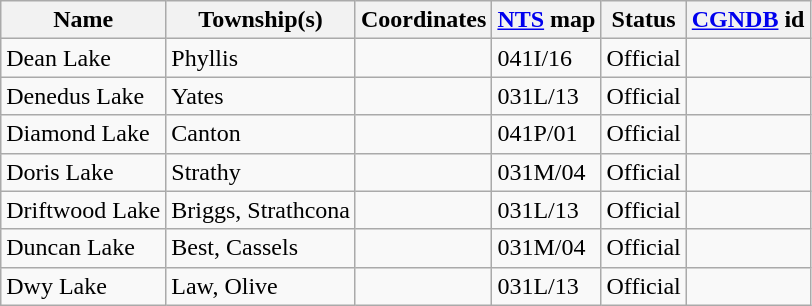<table class="wikitable sortable">
<tr>
<th>Name</th>
<th>Township(s)</th>
<th data-sort-type="number">Coordinates</th>
<th><a href='#'>NTS</a> map</th>
<th data-sort-type="number">Status</th>
<th><a href='#'>CGNDB</a> id</th>
</tr>
<tr>
<td>Dean Lake</td>
<td>Phyllis</td>
<td></td>
<td>041I/16</td>
<td>Official</td>
<td></td>
</tr>
<tr>
<td>Denedus Lake</td>
<td>Yates</td>
<td></td>
<td>031L/13</td>
<td>Official</td>
<td></td>
</tr>
<tr>
<td>Diamond Lake</td>
<td>Canton</td>
<td></td>
<td>041P/01</td>
<td>Official</td>
<td></td>
</tr>
<tr>
<td>Doris Lake</td>
<td>Strathy</td>
<td></td>
<td>031M/04</td>
<td>Official</td>
<td></td>
</tr>
<tr>
<td>Driftwood Lake</td>
<td>Briggs, Strathcona</td>
<td></td>
<td>031L/13</td>
<td>Official</td>
<td></td>
</tr>
<tr>
<td>Duncan Lake</td>
<td>Best, Cassels</td>
<td></td>
<td>031M/04</td>
<td>Official</td>
<td></td>
</tr>
<tr>
<td>Dwy Lake</td>
<td>Law, Olive</td>
<td></td>
<td>031L/13</td>
<td>Official</td>
<td></td>
</tr>
</table>
